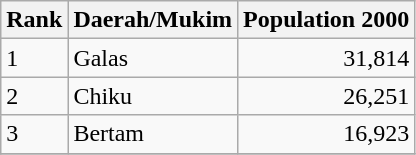<table class="wikitable" style="text-align:right; margin-right:60px">
<tr>
<th>Rank</th>
<th>Daerah/Mukim</th>
<th>Population 2000</th>
</tr>
<tr>
<td align=left>1</td>
<td align=left>Galas</td>
<td>31,814</td>
</tr>
<tr>
<td align=left>2</td>
<td align=left>Chiku</td>
<td>26,251</td>
</tr>
<tr>
<td align=left>3</td>
<td align=left>Bertam</td>
<td>16,923</td>
</tr>
<tr>
</tr>
</table>
